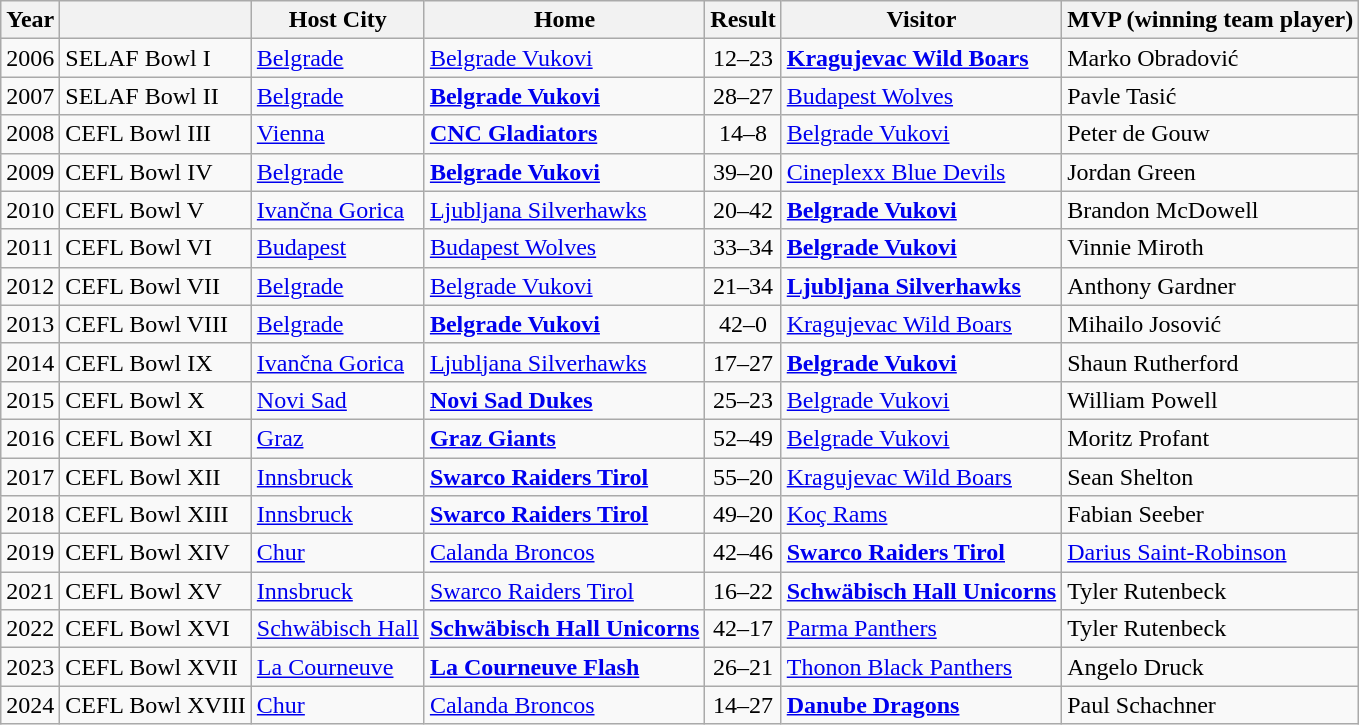<table class="wikitable" style="align=center">
<tr>
<th>Year</th>
<th></th>
<th>Host City</th>
<th>Home</th>
<th>Result</th>
<th>Visitor</th>
<th>MVP (winning team player)</th>
</tr>
<tr>
<td>2006</td>
<td>SELAF Bowl I</td>
<td> <a href='#'>Belgrade</a></td>
<td> <a href='#'>Belgrade Vukovi</a></td>
<td align="center">12–23</td>
<td> <strong><a href='#'>Kragujevac Wild Boars</a></strong></td>
<td>Marko Obradović</td>
</tr>
<tr>
<td>2007</td>
<td>SELAF Bowl II</td>
<td> <a href='#'>Belgrade</a></td>
<td> <strong><a href='#'>Belgrade Vukovi</a></strong></td>
<td align="center">28–27</td>
<td> <a href='#'>Budapest Wolves</a></td>
<td>Pavle Tasić</td>
</tr>
<tr>
<td>2008</td>
<td>CEFL Bowl III</td>
<td> <a href='#'>Vienna</a></td>
<td> <strong><a href='#'>CNC Gladiators</a></strong></td>
<td align="center">14–8</td>
<td> <a href='#'>Belgrade Vukovi</a></td>
<td>Peter de Gouw</td>
</tr>
<tr>
<td>2009</td>
<td>CEFL Bowl IV</td>
<td> <a href='#'>Belgrade</a></td>
<td> <strong><a href='#'>Belgrade Vukovi</a></strong></td>
<td align="center">39–20</td>
<td> <a href='#'>Cineplexx Blue Devils</a></td>
<td>Jordan Green</td>
</tr>
<tr>
<td>2010</td>
<td>CEFL Bowl V</td>
<td> <a href='#'>Ivančna Gorica</a></td>
<td> <a href='#'>Ljubljana Silverhawks</a></td>
<td align="center">20–42</td>
<td> <strong><a href='#'>Belgrade Vukovi</a></strong></td>
<td>Brandon McDowell</td>
</tr>
<tr>
<td>2011</td>
<td>CEFL Bowl VI</td>
<td> <a href='#'>Budapest</a></td>
<td> <a href='#'>Budapest Wolves</a></td>
<td align="center">33–34</td>
<td> <strong><a href='#'>Belgrade Vukovi</a></strong></td>
<td>Vinnie Miroth</td>
</tr>
<tr>
<td>2012</td>
<td>CEFL Bowl VII</td>
<td> <a href='#'>Belgrade</a></td>
<td> <a href='#'>Belgrade Vukovi</a></td>
<td align="center">21–34</td>
<td> <strong><a href='#'>Ljubljana Silverhawks</a></strong></td>
<td>Anthony Gardner</td>
</tr>
<tr>
<td>2013</td>
<td>CEFL Bowl VIII</td>
<td> <a href='#'>Belgrade</a></td>
<td> <strong><a href='#'>Belgrade Vukovi</a></strong></td>
<td align="center">42–0</td>
<td> <a href='#'>Kragujevac Wild Boars</a></td>
<td>Mihailo Josović</td>
</tr>
<tr>
<td>2014</td>
<td>CEFL Bowl IX</td>
<td> <a href='#'>Ivančna Gorica</a></td>
<td> <a href='#'>Ljubljana Silverhawks</a></td>
<td style="text-align:center">17–27</td>
<td> <strong><a href='#'>Belgrade Vukovi</a></strong></td>
<td>Shaun Rutherford</td>
</tr>
<tr>
<td>2015</td>
<td>CEFL Bowl X</td>
<td> <a href='#'>Novi Sad</a></td>
<td> <strong><a href='#'>Novi Sad Dukes</a></strong></td>
<td style="text-align:center">25–23</td>
<td> <a href='#'>Belgrade Vukovi</a></td>
<td>William Powell</td>
</tr>
<tr>
<td>2016</td>
<td>CEFL Bowl XI</td>
<td> <a href='#'>Graz</a></td>
<td> <strong><a href='#'>Graz Giants</a></strong></td>
<td style="text-align:center">52–49</td>
<td> <a href='#'>Belgrade Vukovi</a></td>
<td>Moritz Profant</td>
</tr>
<tr>
<td>2017</td>
<td>CEFL Bowl XII</td>
<td> <a href='#'>Innsbruck</a></td>
<td> <strong><a href='#'>Swarco Raiders Tirol</a></strong></td>
<td style="text-align:center">55–20</td>
<td> <a href='#'>Kragujevac Wild Boars</a></td>
<td>Sean Shelton</td>
</tr>
<tr>
<td>2018</td>
<td>CEFL Bowl XIII</td>
<td> <a href='#'>Innsbruck</a></td>
<td> <strong><a href='#'>Swarco Raiders Tirol</a></strong></td>
<td style="text-align:center">49–20</td>
<td> <a href='#'>Koç Rams</a></td>
<td>Fabian Seeber</td>
</tr>
<tr>
<td>2019</td>
<td>CEFL Bowl XIV</td>
<td> <a href='#'>Chur</a></td>
<td> <a href='#'>Calanda Broncos</a></td>
<td style="text-align:center">42–46</td>
<td> <strong><a href='#'>Swarco Raiders Tirol</a></strong></td>
<td><a href='#'>Darius Saint-Robinson</a></td>
</tr>
<tr>
<td>2021</td>
<td>CEFL Bowl XV</td>
<td> <a href='#'>Innsbruck</a></td>
<td> <a href='#'>Swarco Raiders Tirol</a></td>
<td style="text-align:center">16–22</td>
<td> <strong><a href='#'>Schwäbisch Hall Unicorns</a></strong></td>
<td>Tyler Rutenbeck</td>
</tr>
<tr>
<td>2022</td>
<td>CEFL Bowl XVI</td>
<td> <a href='#'>Schwäbisch Hall</a></td>
<td> <strong><a href='#'>Schwäbisch Hall Unicorns</a></strong></td>
<td style="text-align:center">42–17</td>
<td> <a href='#'>Parma Panthers</a></td>
<td>Tyler Rutenbeck</td>
</tr>
<tr>
<td>2023</td>
<td>CEFL Bowl XVII</td>
<td> <a href='#'>La Courneuve</a></td>
<td> <strong><a href='#'>La Courneuve Flash</a></strong></td>
<td style="text-align:center">26–21</td>
<td> <a href='#'>Thonon Black Panthers</a></td>
<td>Angelo Druck</td>
</tr>
<tr>
<td>2024</td>
<td>CEFL Bowl XVIII</td>
<td> <a href='#'>Chur</a></td>
<td> <a href='#'>Calanda Broncos</a></td>
<td style="text-align:center">14–27</td>
<td> <strong><a href='#'>Danube Dragons</a></strong></td>
<td>Paul Schachner</td>
</tr>
</table>
